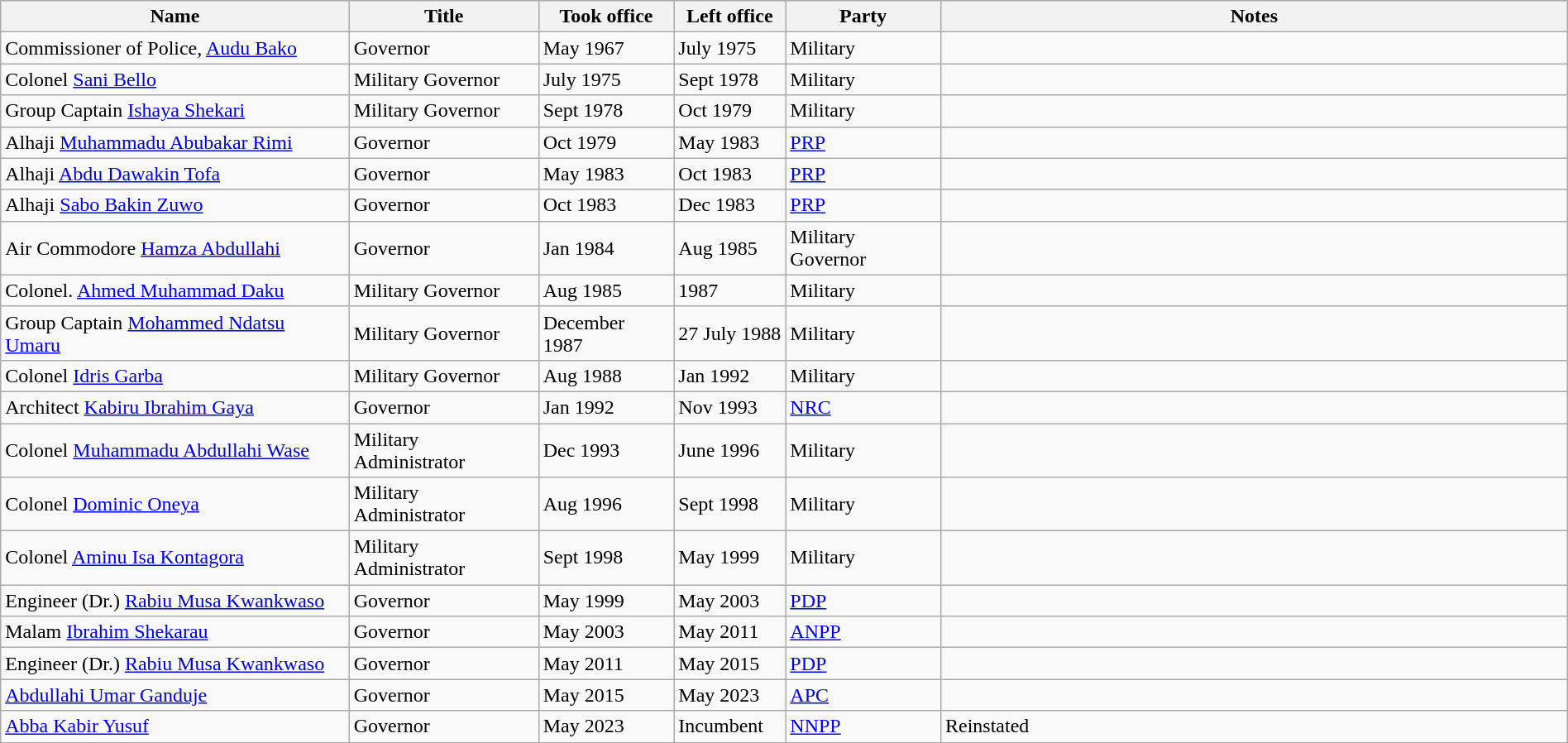<table class="wikitable" border="1" style="width:100%; margin:auto; text-align:left">
<tr>
<th>Name</th>
<th>Title</th>
<th>Took office</th>
<th>Left office</th>
<th>Party</th>
<th width="40%">Notes</th>
</tr>
<tr -valign="top">
<td>Commissioner of Police, <a href='#'>Audu Bako</a></td>
<td>Governor</td>
<td>May 1967</td>
<td>July 1975</td>
<td>Military</td>
<td></td>
</tr>
<tr -valign="top">
<td>Colonel <a href='#'>Sani Bello</a></td>
<td>Military Governor</td>
<td>July 1975</td>
<td>Sept 1978</td>
<td>Military</td>
<td></td>
</tr>
<tr -valign="top">
<td>Group Captain <a href='#'>Ishaya Shekari</a></td>
<td>Military Governor</td>
<td>Sept 1978</td>
<td>Oct 1979</td>
<td>Military</td>
<td></td>
</tr>
<tr -valign="top">
<td>Alhaji <a href='#'>Muhammadu Abubakar Rimi</a></td>
<td>Governor</td>
<td>Oct 1979</td>
<td>May 1983</td>
<td><a href='#'>PRP</a></td>
<td></td>
</tr>
<tr -valign="top">
<td>Alhaji <a href='#'>Abdu Dawakin Tofa</a></td>
<td>Governor</td>
<td>May 1983</td>
<td>Oct 1983</td>
<td><a href='#'>PRP</a></td>
<td></td>
</tr>
<tr -valign="top">
<td>Alhaji <a href='#'>Sabo Bakin Zuwo</a></td>
<td>Governor</td>
<td>Oct 1983</td>
<td>Dec 1983</td>
<td><a href='#'>PRP</a></td>
<td></td>
</tr>
<tr -valign="top">
<td>Air Commodore <a href='#'>Hamza Abdullahi</a></td>
<td>Governor</td>
<td>Jan 1984</td>
<td>Aug 1985</td>
<td>Military Governor</td>
<td></td>
</tr>
<tr -valign="top">
<td>Colonel. <a href='#'>Ahmed Muhammad Daku</a></td>
<td>Military Governor</td>
<td>Aug 1985</td>
<td>1987</td>
<td>Military</td>
<td></td>
</tr>
<tr -valign="top">
<td>Group Captain <a href='#'>Mohammed Ndatsu Umaru</a></td>
<td>Military Governor</td>
<td>December 1987</td>
<td>27 July 1988</td>
<td>Military</td>
<td></td>
</tr>
<tr -valign="top">
<td>Colonel <a href='#'>Idris Garba</a></td>
<td>Military Governor</td>
<td>Aug 1988</td>
<td>Jan 1992</td>
<td>Military</td>
<td></td>
</tr>
<tr -valign="top">
<td>Architect <a href='#'>Kabiru Ibrahim Gaya</a></td>
<td>Governor</td>
<td>Jan 1992</td>
<td>Nov 1993</td>
<td><a href='#'>NRC</a></td>
<td></td>
</tr>
<tr -valign="top">
<td>Colonel <a href='#'>Muhammadu Abdullahi Wase</a></td>
<td>Military Administrator</td>
<td>Dec 1993</td>
<td>June 1996</td>
<td>Military</td>
<td></td>
</tr>
<tr -valign="top">
<td>Colonel <a href='#'>Dominic Oneya</a></td>
<td>Military Administrator</td>
<td>Aug 1996</td>
<td>Sept 1998</td>
<td>Military</td>
<td></td>
</tr>
<tr -valign="top">
<td>Colonel <a href='#'>Aminu Isa Kontagora</a></td>
<td>Military Administrator</td>
<td>Sept 1998</td>
<td>May 1999</td>
<td>Military</td>
<td></td>
</tr>
<tr -valign="top">
<td>Engineer (Dr.) <a href='#'>Rabiu Musa Kwankwaso</a></td>
<td>Governor</td>
<td>May 1999</td>
<td>May 2003</td>
<td><a href='#'>PDP</a></td>
<td></td>
</tr>
<tr -valign="top">
<td>Malam <a href='#'>Ibrahim Shekarau</a></td>
<td>Governor</td>
<td>May 2003</td>
<td>May 2011</td>
<td><a href='#'>ANPP</a></td>
<td></td>
</tr>
<tr -valign="top">
<td>Engineer (Dr.) <a href='#'>Rabiu Musa Kwankwaso</a></td>
<td>Governor</td>
<td>May 2011</td>
<td>May 2015</td>
<td><a href='#'>PDP</a></td>
<td></td>
</tr>
<tr -valign="top">
<td><a href='#'>Abdullahi Umar Ganduje</a></td>
<td>Governor</td>
<td>May 2015</td>
<td>May 2023</td>
<td><a href='#'>APC</a></td>
<td></td>
</tr>
<tr valign="top">
<td><a href='#'>Abba Kabir Yusuf </a></td>
<td>Governor</td>
<td>May 2023</td>
<td>Incumbent</td>
<td><a href='#'>NNPP</a></td>
<td>Reinstated </td>
</tr>
</table>
